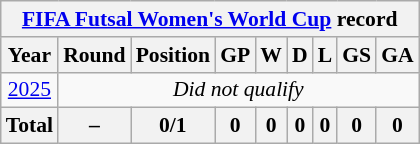<table class="wikitable" style="text-align: center;font-size:90%;">
<tr>
<th colspan=9><a href='#'>FIFA Futsal Women's World Cup</a> record</th>
</tr>
<tr>
<th>Year</th>
<th>Round</th>
<th>Position</th>
<th>GP</th>
<th>W</th>
<th>D</th>
<th>L</th>
<th>GS</th>
<th>GA</th>
</tr>
<tr>
<td> <a href='#'>2025</a></td>
<td colspan=8><em>Did not qualify</em></td>
</tr>
<tr>
<th><strong>Total</strong></th>
<th>–</th>
<th><strong>0/1</strong></th>
<th><strong>0</strong></th>
<th><strong>0</strong></th>
<th><strong>0</strong></th>
<th><strong>0</strong></th>
<th><strong>0</strong></th>
<th><strong>0</strong></th>
</tr>
</table>
